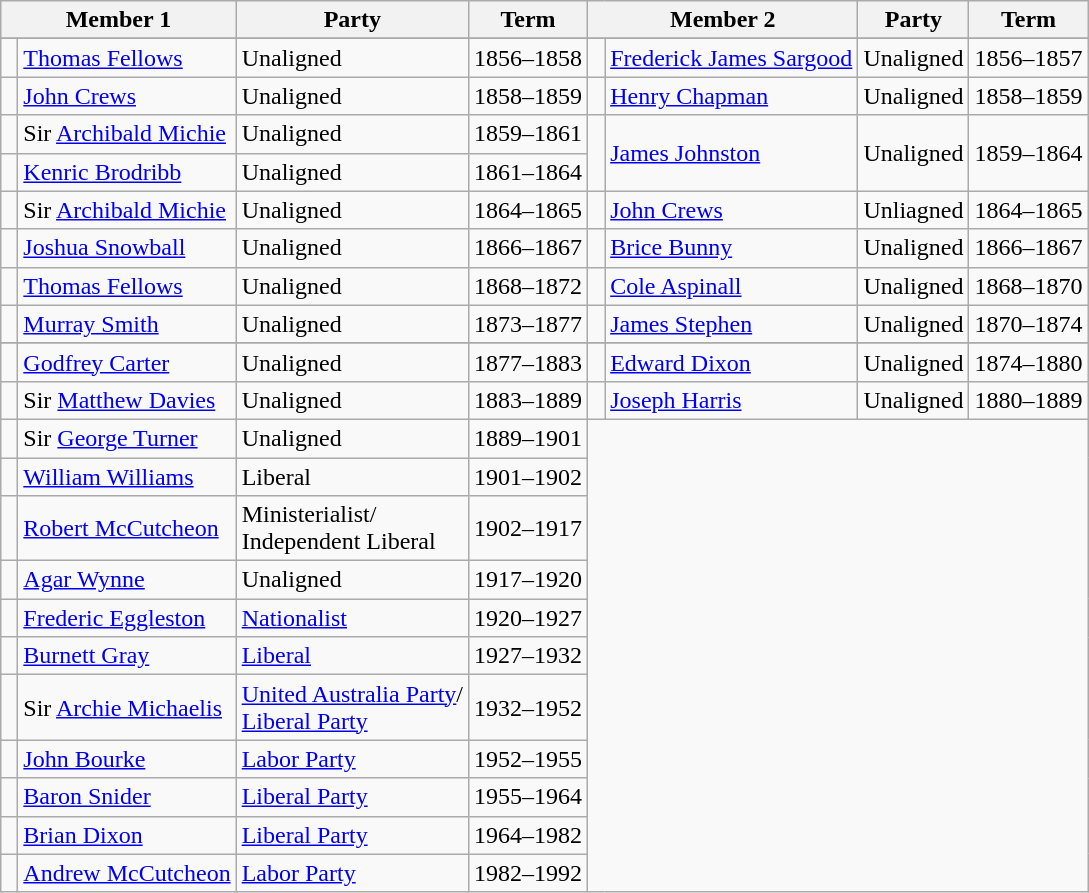<table class="wikitable">
<tr>
<th colspan="2">Member 1</th>
<th>Party</th>
<th>Term</th>
<th colspan="2">Member 2</th>
<th>Party</th>
<th>Term</th>
</tr>
<tr>
</tr>
<tr>
<td> </td>
<td><a href='#'>Thomas Fellows</a></td>
<td>Unaligned</td>
<td>1856–1858</td>
<td> </td>
<td><a href='#'>Frederick James Sargood</a></td>
<td>Unaligned</td>
<td>1856–1857</td>
</tr>
<tr>
<td> </td>
<td><a href='#'>John Crews</a></td>
<td>Unaligned</td>
<td>1858–1859</td>
<td> </td>
<td><a href='#'>Henry Chapman</a></td>
<td>Unaligned</td>
<td>1858–1859</td>
</tr>
<tr>
<td> </td>
<td>Sir <a href='#'>Archibald Michie</a></td>
<td>Unaligned</td>
<td>1859–1861</td>
<td rowspan = "2" > </td>
<td rowspan = "2"><a href='#'>James Johnston</a></td>
<td rowspan = "2">Unaligned</td>
<td rowspan = "2">1859–1864</td>
</tr>
<tr>
<td> </td>
<td><a href='#'>Kenric Brodribb</a></td>
<td>Unaligned</td>
<td>1861–1864</td>
</tr>
<tr>
<td> </td>
<td>Sir <a href='#'>Archibald Michie</a></td>
<td>Unaligned</td>
<td>1864–1865</td>
<td> </td>
<td><a href='#'>John Crews</a></td>
<td>Unliagned</td>
<td>1864–1865</td>
</tr>
<tr>
<td> </td>
<td><a href='#'>Joshua Snowball</a></td>
<td>Unaligned</td>
<td>1866–1867</td>
<td> </td>
<td><a href='#'>Brice Bunny</a></td>
<td>Unaligned</td>
<td>1866–1867</td>
</tr>
<tr>
<td> </td>
<td><a href='#'>Thomas Fellows</a></td>
<td>Unaligned</td>
<td>1868–1872</td>
<td> </td>
<td><a href='#'>Cole Aspinall</a></td>
<td>Unaligned</td>
<td>1868–1870</td>
</tr>
<tr>
<td> </td>
<td><a href='#'>Murray Smith</a></td>
<td>Unaligned</td>
<td>1873–1877</td>
<td> </td>
<td><a href='#'>James Stephen</a></td>
<td>Unaligned</td>
<td>1870–1874</td>
</tr>
<tr>
</tr>
<tr>
<td> </td>
<td><a href='#'>Godfrey Carter</a></td>
<td>Unaligned</td>
<td>1877–1883</td>
<td> </td>
<td><a href='#'>Edward Dixon</a></td>
<td>Unaligned</td>
<td>1874–1880</td>
</tr>
<tr>
<td> </td>
<td>Sir <a href='#'>Matthew Davies</a></td>
<td>Unaligned</td>
<td>1883–1889</td>
<td> </td>
<td><a href='#'>Joseph Harris</a></td>
<td>Unaligned</td>
<td>1880–1889</td>
</tr>
<tr>
<td> </td>
<td>Sir <a href='#'>George Turner</a></td>
<td>Unaligned</td>
<td>1889–1901</td>
</tr>
<tr>
<td> </td>
<td><a href='#'>William Williams</a></td>
<td>Liberal</td>
<td>1901–1902</td>
</tr>
<tr>
<td> </td>
<td><a href='#'>Robert McCutcheon</a></td>
<td>Ministerialist/<br>Independent Liberal</td>
<td>1902–1917</td>
</tr>
<tr>
<td> </td>
<td><a href='#'>Agar Wynne</a></td>
<td>Unaligned</td>
<td>1917–1920</td>
</tr>
<tr>
<td> </td>
<td><a href='#'>Frederic Eggleston</a></td>
<td><a href='#'>Nationalist</a></td>
<td>1920–1927</td>
</tr>
<tr>
<td> </td>
<td><a href='#'>Burnett Gray</a></td>
<td><a href='#'>Liberal</a></td>
<td>1927–1932</td>
</tr>
<tr>
<td> </td>
<td>Sir <a href='#'>Archie Michaelis</a></td>
<td><a href='#'>United Australia Party</a>/<br><a href='#'>Liberal Party</a></td>
<td>1932–1952</td>
</tr>
<tr>
<td> </td>
<td><a href='#'>John Bourke</a></td>
<td><a href='#'>Labor Party</a></td>
<td>1952–1955</td>
</tr>
<tr>
<td> </td>
<td><a href='#'>Baron Snider</a></td>
<td><a href='#'>Liberal Party</a></td>
<td>1955–1964</td>
</tr>
<tr>
<td> </td>
<td><a href='#'>Brian Dixon</a></td>
<td><a href='#'>Liberal Party</a></td>
<td>1964–1982</td>
</tr>
<tr>
<td> </td>
<td><a href='#'>Andrew McCutcheon</a></td>
<td><a href='#'>Labor Party</a></td>
<td>1982–1992</td>
</tr>
</table>
